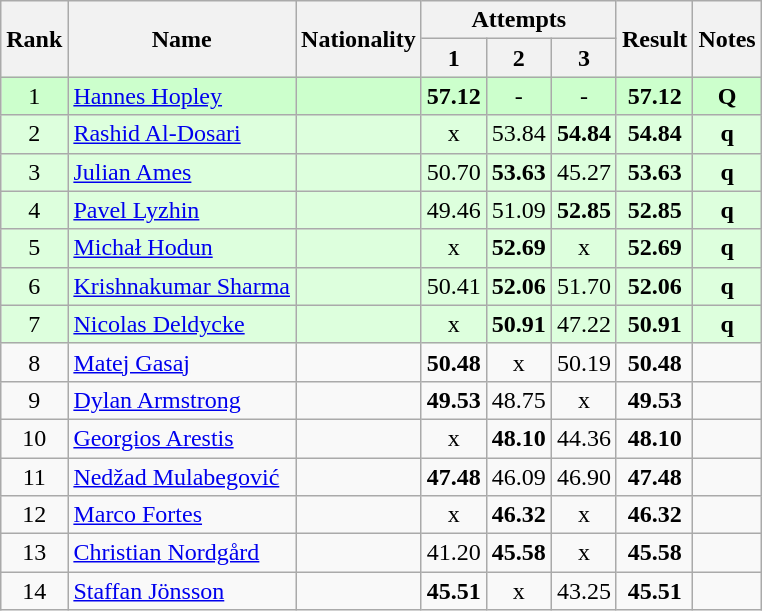<table class="wikitable sortable" style="text-align:center">
<tr>
<th rowspan=2>Rank</th>
<th rowspan=2>Name</th>
<th rowspan=2>Nationality</th>
<th colspan=3>Attempts</th>
<th rowspan=2>Result</th>
<th rowspan=2>Notes</th>
</tr>
<tr>
<th>1</th>
<th>2</th>
<th>3</th>
</tr>
<tr bgcolor=ccffcc>
<td>1</td>
<td align=left><a href='#'>Hannes Hopley</a></td>
<td align=left></td>
<td><strong>57.12</strong></td>
<td>-</td>
<td>-</td>
<td><strong>57.12</strong></td>
<td><strong>Q</strong></td>
</tr>
<tr bgcolor=ddffdd>
<td>2</td>
<td align=left><a href='#'>Rashid Al-Dosari</a></td>
<td align=left></td>
<td>x</td>
<td>53.84</td>
<td><strong>54.84</strong></td>
<td><strong>54.84</strong></td>
<td><strong>q</strong></td>
</tr>
<tr bgcolor=ddffdd>
<td>3</td>
<td align=left><a href='#'>Julian Ames</a></td>
<td align=left></td>
<td>50.70</td>
<td><strong>53.63</strong></td>
<td>45.27</td>
<td><strong>53.63</strong></td>
<td><strong>q</strong></td>
</tr>
<tr bgcolor=ddffdd>
<td>4</td>
<td align=left><a href='#'>Pavel Lyzhin</a></td>
<td align=left></td>
<td>49.46</td>
<td>51.09</td>
<td><strong>52.85</strong></td>
<td><strong>52.85</strong></td>
<td><strong>q</strong></td>
</tr>
<tr bgcolor=ddffdd>
<td>5</td>
<td align=left><a href='#'>Michał Hodun</a></td>
<td align=left></td>
<td>x</td>
<td><strong>52.69</strong></td>
<td>x</td>
<td><strong>52.69</strong></td>
<td><strong>q</strong></td>
</tr>
<tr bgcolor=ddffdd>
<td>6</td>
<td align=left><a href='#'>Krishnakumar Sharma</a></td>
<td align=left></td>
<td>50.41</td>
<td><strong>52.06</strong></td>
<td>51.70</td>
<td><strong>52.06</strong></td>
<td><strong>q</strong></td>
</tr>
<tr bgcolor=ddffdd>
<td>7</td>
<td align=left><a href='#'>Nicolas Deldycke</a></td>
<td align=left></td>
<td>x</td>
<td><strong>50.91</strong></td>
<td>47.22</td>
<td><strong>50.91</strong></td>
<td><strong>q</strong></td>
</tr>
<tr>
<td>8</td>
<td align=left><a href='#'>Matej Gasaj</a></td>
<td align=left></td>
<td><strong>50.48</strong></td>
<td>x</td>
<td>50.19</td>
<td><strong>50.48</strong></td>
<td></td>
</tr>
<tr>
<td>9</td>
<td align=left><a href='#'>Dylan Armstrong</a></td>
<td align=left></td>
<td><strong>49.53</strong></td>
<td>48.75</td>
<td>x</td>
<td><strong>49.53</strong></td>
<td></td>
</tr>
<tr>
<td>10</td>
<td align=left><a href='#'>Georgios Arestis</a></td>
<td align=left></td>
<td>x</td>
<td><strong>48.10</strong></td>
<td>44.36</td>
<td><strong>48.10</strong></td>
<td></td>
</tr>
<tr>
<td>11</td>
<td align=left><a href='#'>Nedžad Mulabegović</a></td>
<td align=left></td>
<td><strong>47.48</strong></td>
<td>46.09</td>
<td>46.90</td>
<td><strong>47.48</strong></td>
<td></td>
</tr>
<tr>
<td>12</td>
<td align=left><a href='#'>Marco Fortes</a></td>
<td align=left></td>
<td>x</td>
<td><strong>46.32</strong></td>
<td>x</td>
<td><strong>46.32</strong></td>
<td></td>
</tr>
<tr>
<td>13</td>
<td align=left><a href='#'>Christian Nordgård</a></td>
<td align=left></td>
<td>41.20</td>
<td><strong>45.58</strong></td>
<td>x</td>
<td><strong>45.58</strong></td>
<td></td>
</tr>
<tr>
<td>14</td>
<td align=left><a href='#'>Staffan Jönsson</a></td>
<td align=left></td>
<td><strong>45.51</strong></td>
<td>x</td>
<td>43.25</td>
<td><strong>45.51</strong></td>
<td></td>
</tr>
</table>
